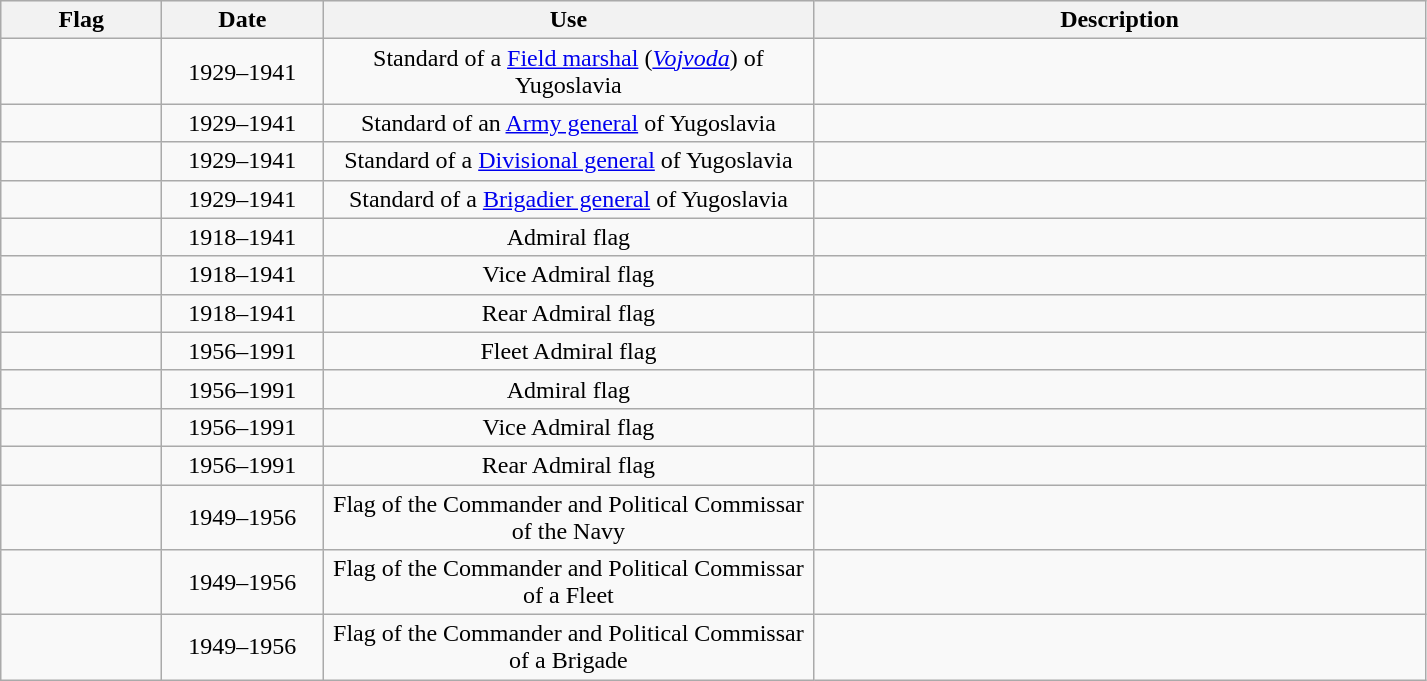<table class="wikitable" style="text-align:center;">
<tr style="background:#efefef;">
<th style="width:100px;">Flag</th>
<th style="width:100px;">Date</th>
<th style="width:320px; text-align:center;">Use</th>
<th style="width:400px; text-align:center;">Description</th>
</tr>
<tr>
<td></td>
<td>1929–1941</td>
<td>Standard of a <a href='#'>Field marshal</a> (<em><a href='#'>Vojvoda</a></em>) of Yugoslavia </td>
<td></td>
</tr>
<tr>
<td></td>
<td>1929–1941</td>
<td>Standard of an <a href='#'>Army general</a> of Yugoslavia </td>
<td></td>
</tr>
<tr>
<td></td>
<td>1929–1941</td>
<td>Standard of a <a href='#'>Divisional general</a> of Yugoslavia </td>
<td></td>
</tr>
<tr>
<td></td>
<td>1929–1941</td>
<td>Standard of a <a href='#'>Brigadier general</a> of Yugoslavia </td>
<td></td>
</tr>
<tr>
<td></td>
<td>1918–1941</td>
<td>Admiral flag </td>
<td></td>
</tr>
<tr>
<td></td>
<td>1918–1941</td>
<td>Vice Admiral flag </td>
<td></td>
</tr>
<tr>
<td></td>
<td>1918–1941</td>
<td>Rear Admiral flag </td>
<td></td>
</tr>
<tr>
<td></td>
<td>1956–1991</td>
<td>Fleet Admiral flag </td>
<td></td>
</tr>
<tr>
<td></td>
<td>1956–1991</td>
<td>Admiral flag </td>
<td></td>
</tr>
<tr>
<td></td>
<td>1956–1991</td>
<td>Vice Admiral flag </td>
<td></td>
</tr>
<tr>
<td></td>
<td>1956–1991</td>
<td>Rear Admiral flag </td>
<td></td>
</tr>
<tr>
<td></td>
<td>1949–1956</td>
<td>Flag of the Commander and Political Commissar of the Navy  </td>
<td></td>
</tr>
<tr>
<td></td>
<td>1949–1956</td>
<td>Flag of the Commander and Political Commissar of a Fleet  </td>
<td></td>
</tr>
<tr>
<td></td>
<td>1949–1956</td>
<td>Flag of the Commander and Political Commissar of a Brigade  </td>
<td></td>
</tr>
</table>
